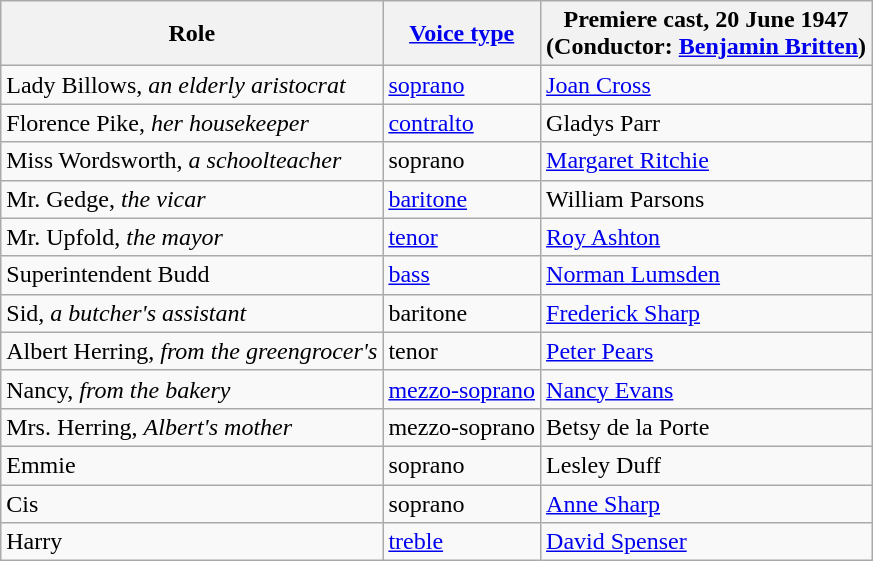<table class="wikitable">
<tr>
<th>Role</th>
<th><a href='#'>Voice type</a></th>
<th>Premiere cast, 20 June 1947<br>(Conductor: <a href='#'>Benjamin Britten</a>)</th>
</tr>
<tr>
<td>Lady Billows, <em>an elderly aristocrat</em></td>
<td><a href='#'>soprano</a></td>
<td><a href='#'>Joan Cross</a></td>
</tr>
<tr>
<td>Florence Pike, <em>her housekeeper</em></td>
<td><a href='#'>contralto</a></td>
<td>Gladys Parr</td>
</tr>
<tr>
<td>Miss Wordsworth, <em>a schoolteacher</em></td>
<td>soprano</td>
<td><a href='#'>Margaret Ritchie</a></td>
</tr>
<tr>
<td>Mr. Gedge, <em>the vicar</em></td>
<td><a href='#'>baritone</a></td>
<td>William Parsons</td>
</tr>
<tr>
<td>Mr. Upfold, <em>the mayor</em></td>
<td><a href='#'>tenor</a></td>
<td><a href='#'>Roy Ashton</a></td>
</tr>
<tr>
<td>Superintendent Budd</td>
<td><a href='#'>bass</a></td>
<td><a href='#'>Norman Lumsden</a></td>
</tr>
<tr>
<td>Sid, <em>a butcher's assistant</em></td>
<td>baritone</td>
<td><a href='#'>Frederick Sharp</a></td>
</tr>
<tr>
<td>Albert Herring, <em>from the greengrocer's</em></td>
<td>tenor</td>
<td><a href='#'>Peter Pears</a></td>
</tr>
<tr>
<td>Nancy, <em>from the bakery</em></td>
<td><a href='#'>mezzo-soprano</a></td>
<td><a href='#'>Nancy Evans</a></td>
</tr>
<tr>
<td>Mrs. Herring, <em>Albert's mother</em></td>
<td>mezzo-soprano</td>
<td>Betsy de la Porte</td>
</tr>
<tr>
<td>Emmie</td>
<td>soprano</td>
<td>Lesley Duff</td>
</tr>
<tr>
<td>Cis</td>
<td>soprano</td>
<td><a href='#'>Anne Sharp</a></td>
</tr>
<tr>
<td>Harry</td>
<td><a href='#'>treble</a></td>
<td><a href='#'>David Spenser</a></td>
</tr>
</table>
